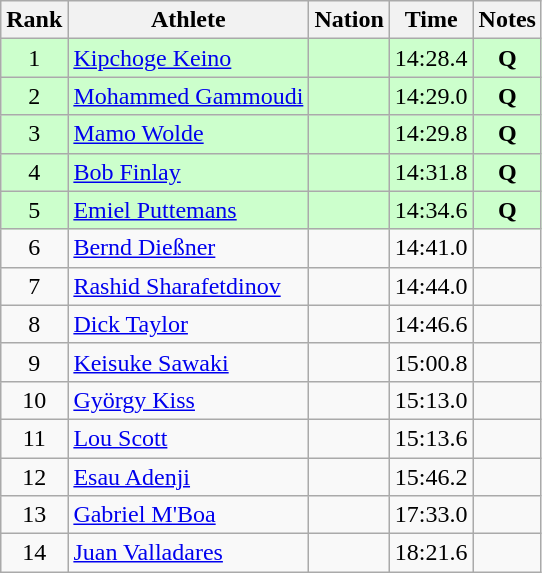<table class="wikitable" style="text-align:center">
<tr>
<th>Rank</th>
<th>Athlete</th>
<th>Nation</th>
<th>Time</th>
<th>Notes</th>
</tr>
<tr bgcolor=ccffcc>
<td>1</td>
<td align=left><a href='#'>Kipchoge Keino</a></td>
<td align=left></td>
<td>14:28.4</td>
<td><strong>Q</strong></td>
</tr>
<tr bgcolor=ccffcc>
<td>2</td>
<td align=left><a href='#'>Mohammed Gammoudi</a></td>
<td align=left></td>
<td>14:29.0</td>
<td><strong>Q</strong></td>
</tr>
<tr bgcolor=ccffcc>
<td>3</td>
<td align=left><a href='#'>Mamo Wolde</a></td>
<td align=left></td>
<td>14:29.8</td>
<td><strong>Q</strong></td>
</tr>
<tr bgcolor=ccffcc>
<td>4</td>
<td align=left><a href='#'>Bob Finlay</a></td>
<td align=left></td>
<td>14:31.8</td>
<td><strong>Q</strong></td>
</tr>
<tr bgcolor=ccffcc>
<td>5</td>
<td align=left><a href='#'>Emiel Puttemans</a></td>
<td align=left></td>
<td>14:34.6</td>
<td><strong>Q</strong></td>
</tr>
<tr>
<td>6</td>
<td align=left><a href='#'>Bernd Dießner</a></td>
<td align=left></td>
<td>14:41.0</td>
<td></td>
</tr>
<tr>
<td>7</td>
<td align=left><a href='#'>Rashid Sharafetdinov</a></td>
<td align=left></td>
<td>14:44.0</td>
<td></td>
</tr>
<tr>
<td>8</td>
<td align=left><a href='#'>Dick Taylor</a></td>
<td align=left></td>
<td>14:46.6</td>
<td></td>
</tr>
<tr>
<td>9</td>
<td align=left><a href='#'>Keisuke Sawaki</a></td>
<td align=left></td>
<td>15:00.8</td>
<td></td>
</tr>
<tr>
<td>10</td>
<td align=left><a href='#'>György Kiss</a></td>
<td align=left></td>
<td>15:13.0</td>
<td></td>
</tr>
<tr>
<td>11</td>
<td align=left><a href='#'>Lou Scott</a></td>
<td align=left></td>
<td>15:13.6</td>
<td></td>
</tr>
<tr>
<td>12</td>
<td align=left><a href='#'>Esau Adenji</a></td>
<td align=left></td>
<td>15:46.2</td>
<td></td>
</tr>
<tr>
<td>13</td>
<td align=left><a href='#'>Gabriel M'Boa</a></td>
<td align=left></td>
<td>17:33.0</td>
<td></td>
</tr>
<tr>
<td>14</td>
<td align=left><a href='#'>Juan Valladares</a></td>
<td align=left></td>
<td>18:21.6</td>
<td></td>
</tr>
</table>
